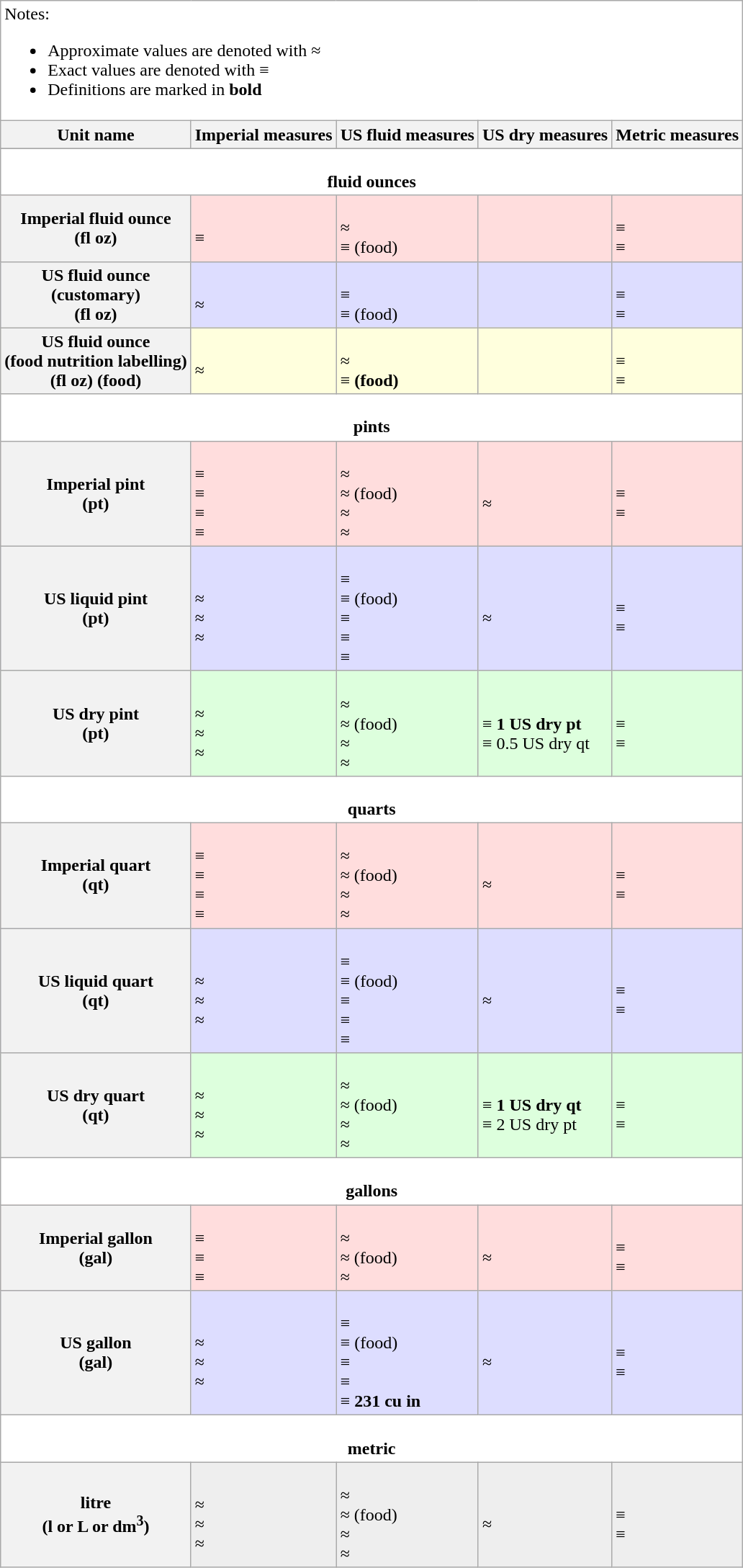<table class="wikitable">
<tr>
<td colspan=5 style="background:white">Notes:<br><ul><li>Approximate values are denoted with ≈</li><li>Exact values are denoted with ≡</li><li>Definitions are marked in <strong>bold</strong></li></ul></td>
</tr>
<tr>
<th>Unit name</th>
<th>Imperial measures</th>
<th>US fluid measures</th>
<th>US dry measures</th>
<th>Metric measures</th>
</tr>
<tr ----------->
</tr>
<tr>
<th colspan=5 style="background:white"><br>fluid ounces</th>
</tr>
<tr ----------- style="background:#FFDDDD">
<th>Imperial fluid ounce<br>(fl oz)</th>
<td><br>≡ <strong></strong></td>
<td><br>≈    <br>
≡     (food)</td>
<td></td>
<td><br>≡    <br>
≡    </td>
</tr>
<tr ----------- style="background:#DDDDFF">
<th>US fluid ounce<br>(customary)<br>(fl oz)</th>
<td><br>≈    </td>
<td><br>≡ <strong></strong><br>
≡     (food)</td>
<td></td>
<td><br>≡    <br>
≡    </td>
</tr>
<tr ----------- style="background:#FFFFDD">
<th>US fluid ounce<br>(food nutrition labelling)<br>(fl oz) (food)</th>
<td><br>≈    </td>
<td><br>≈    <br>
≡ <strong> (food)</strong></td>
<td></td>
<td><br>≡ <strong></strong><br>
≡    </td>
</tr>
<tr>
<th colspan=5 style="background:white"><br>pints</th>
</tr>
<tr -----------  style="background:#FFDDDD">
<th>Imperial pint <br>(pt)</th>
<td><br>≡ <strong></strong><br>
≡ <strong></strong><br>
≡    <br>
≡    </td>
<td><br>≈    <br>
≈     (food)<br>
≈    <br>
≈    </td>
<td><br>≈    </td>
<td><br>≡    <br>
≡    </td>
</tr>
<tr ----------- style="background:#DDDDFF">
<th>US liquid pint<br>(pt)</th>
<td><br>≈    <br>
≈    <br>
≈    </td>
<td><br>≡ <strong></strong><br>
≡     (food)<br>
≡ <strong></strong><br>
≡    <br>
≡    </td>
<td><br>≈    <br></td>
<td><br>≡    <br>
≡    </td>
</tr>
<tr ----------- style="background:#DDFFDD">
<th>US dry pint<br>(pt)</th>
<td><br>≈    <br>
≈    <br>
≈    </td>
<td><br>≈    <br>
≈     (food)<br>
≈    <br>
≈    </td>
<td><br>≡ <strong>1 US dry pt</strong><br>
≡    0.5 US dry qt<br></td>
<td><br>≡    <br>
≡    </td>
</tr>
<tr>
<th colspan=5 style="background:white"><br>quarts</th>
</tr>
<tr ----------- style="background:#FFDDDD">
<th>Imperial quart<br>(qt)</th>
<td><br>≡ <strong></strong><br>
≡ <strong></strong><br>
≡    <br>
≡    </td>
<td><br>≈    <br>
≈     (food)<br>
≈    <br>
≈    </td>
<td><br>≈    </td>
<td><br>≡    <br>
≡    </td>
</tr>
<tr ----------- style="background:#DDDDFF">
<th>US liquid quart<br>(qt)</th>
<td><br>≈    <br>
≈    <br>
≈    </td>
<td><br>≡ <strong></strong><br>
≡     (food)<br>
≡    <br>
≡ <strong></strong><br>
≡    </td>
<td><br>≈    <br></td>
<td><br>≡    <br>
≡    </td>
</tr>
<tr ----------- style="background:#DDFFDD">
<th>US dry quart<br>(qt)</th>
<td><br>≈    <br>
≈    <br>
≈    </td>
<td><br>≈    <br>
≈     (food)<br>
≈    <br>
≈    </td>
<td><br>≡ <strong>1 US dry qt</strong><br>
≡    2 US dry pt<br></td>
<td><br>≡    <br>
≡    </td>
</tr>
<tr>
<th colspan=5 style="background:white"><br>gallons</th>
</tr>
<tr ----------- style="background:#FFDDDD">
<th>Imperial gallon<br>(gal)</th>
<td><br>≡    <br>
≡ <strong></strong><br>
≡ <strong></strong></td>
<td><br>≈    <br>
≈     (food)<br>
≈    </td>
<td><br>≈    <br></td>
<td><br>≡    <br>
≡ <strong></strong></td>
</tr>
<tr ----------- style="background:#DDDDFF">
<th>US gallon<br>(gal)</th>
<td><br>≈    <br>
≈    <br>
≈    </td>
<td><br>≡    <br>
≡     (food)<br>
≡ <strong></strong><br>
≡ <strong></strong><br>
≡ <strong>231 cu in</strong></td>
<td><br>≈    <br></td>
<td><br>≡    <br>
≡    </td>
</tr>
<tr>
<th colspan=5 style="background:white"><br>metric</th>
</tr>
<tr ----------- style="background:#EEEEEE">
<th>litre<br>(l or L or dm<sup>3</sup>)</th>
<td><br>≈    <br>
≈    <br>
≈    </td>
<td><br>≈    <br>
≈     (food)<br>
≈    <br>
≈    </td>
<td><br>≈    <br></td>
<td><br>≡ <strong></strong><br>
≡ <strong></strong></td>
</tr>
</table>
